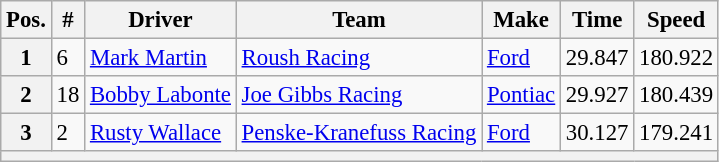<table class="wikitable" style="font-size:95%">
<tr>
<th>Pos.</th>
<th>#</th>
<th>Driver</th>
<th>Team</th>
<th>Make</th>
<th>Time</th>
<th>Speed</th>
</tr>
<tr>
<th>1</th>
<td>6</td>
<td><a href='#'>Mark Martin</a></td>
<td><a href='#'>Roush Racing</a></td>
<td><a href='#'>Ford</a></td>
<td>29.847</td>
<td>180.922</td>
</tr>
<tr>
<th>2</th>
<td>18</td>
<td><a href='#'>Bobby Labonte</a></td>
<td><a href='#'>Joe Gibbs Racing</a></td>
<td><a href='#'>Pontiac</a></td>
<td>29.927</td>
<td>180.439</td>
</tr>
<tr>
<th>3</th>
<td>2</td>
<td><a href='#'>Rusty Wallace</a></td>
<td><a href='#'>Penske-Kranefuss Racing</a></td>
<td><a href='#'>Ford</a></td>
<td>30.127</td>
<td>179.241</td>
</tr>
<tr>
<th colspan="7"></th>
</tr>
</table>
